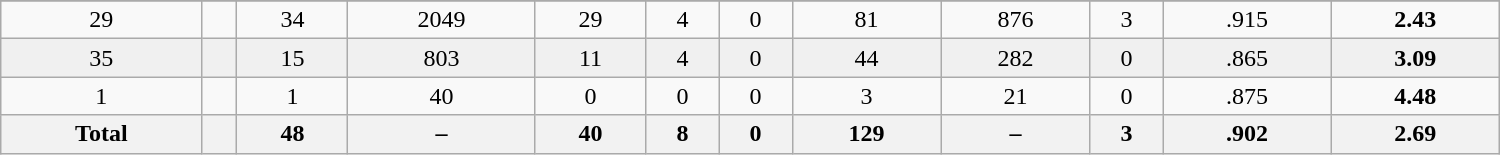<table class="wikitable sortable" width ="1000">
<tr align="center">
</tr>
<tr align="center" bgcolor=>
<td>29</td>
<td></td>
<td>34</td>
<td>2049</td>
<td>29</td>
<td>4</td>
<td>0</td>
<td>81</td>
<td>876</td>
<td>3</td>
<td>.915</td>
<td><strong>2.43</strong></td>
</tr>
<tr align="center" bgcolor="#f0f0f0">
<td>35</td>
<td></td>
<td>15</td>
<td>803</td>
<td>11</td>
<td>4</td>
<td>0</td>
<td>44</td>
<td>282</td>
<td>0</td>
<td>.865</td>
<td><strong>3.09</strong></td>
</tr>
<tr align="center" bgcolor=>
<td>1</td>
<td></td>
<td>1</td>
<td>40</td>
<td>0</td>
<td>0</td>
<td>0</td>
<td>3</td>
<td>21</td>
<td>0</td>
<td>.875</td>
<td><strong>4.48</strong></td>
</tr>
<tr>
<th>Total</th>
<th></th>
<th>48</th>
<th>–</th>
<th>40</th>
<th>8</th>
<th>0</th>
<th>129</th>
<th>–</th>
<th>3</th>
<th>.902</th>
<th>2.69</th>
</tr>
</table>
